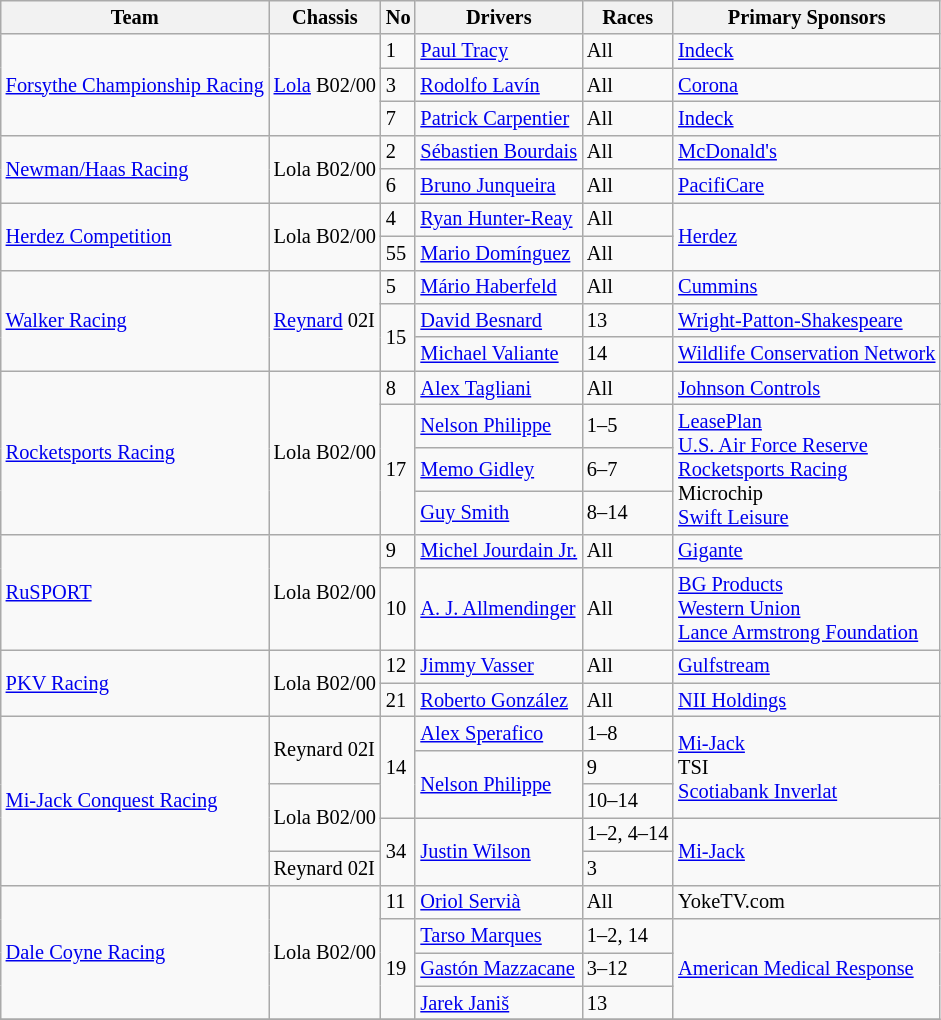<table class="wikitable" style="font-size: 85%;">
<tr>
<th>Team</th>
<th>Chassis</th>
<th>No</th>
<th>Drivers</th>
<th>Races</th>
<th>Primary Sponsors</th>
</tr>
<tr>
<td rowspan=3 nowrap> <a href='#'>Forsythe Championship Racing</a></td>
<td rowspan=3 nowrap><a href='#'>Lola</a> B02/00</td>
<td>1</td>
<td> <a href='#'>Paul Tracy</a></td>
<td>All</td>
<td><a href='#'>Indeck</a></td>
</tr>
<tr>
<td>3</td>
<td> <a href='#'>Rodolfo Lavín</a></td>
<td>All</td>
<td><a href='#'>Corona</a></td>
</tr>
<tr>
<td>7</td>
<td> <a href='#'>Patrick Carpentier</a></td>
<td>All</td>
<td><a href='#'>Indeck</a></td>
</tr>
<tr>
<td rowspan=2> <a href='#'>Newman/Haas Racing</a></td>
<td rowspan=2>Lola B02/00</td>
<td>2</td>
<td> <a href='#'>Sébastien Bourdais</a></td>
<td>All</td>
<td><a href='#'>McDonald's</a></td>
</tr>
<tr>
<td>6</td>
<td> <a href='#'>Bruno Junqueira</a></td>
<td>All</td>
<td><a href='#'>PacifiCare</a></td>
</tr>
<tr>
<td rowspan=2> <a href='#'>Herdez Competition</a></td>
<td rowspan=2>Lola B02/00</td>
<td>4</td>
<td> <a href='#'>Ryan Hunter-Reay</a></td>
<td>All</td>
<td rowspan=2><a href='#'>Herdez</a></td>
</tr>
<tr>
<td>55</td>
<td> <a href='#'>Mario Domínguez</a></td>
<td>All</td>
</tr>
<tr>
<td rowspan="3"> <a href='#'>Walker Racing</a></td>
<td rowspan="3"><a href='#'>Reynard</a> 02I</td>
<td>5</td>
<td> <a href='#'>Mário Haberfeld</a></td>
<td>All</td>
<td><a href='#'>Cummins</a></td>
</tr>
<tr>
<td rowspan="2">15</td>
<td> <a href='#'>David Besnard</a></td>
<td>13</td>
<td><a href='#'>Wright-Patton-Shakespeare</a></td>
</tr>
<tr>
<td> <a href='#'>Michael Valiante</a></td>
<td>14</td>
<td><a href='#'>Wildlife Conservation Network</a></td>
</tr>
<tr>
<td rowspan=4> <a href='#'>Rocketsports Racing</a></td>
<td rowspan=4>Lola B02/00</td>
<td>8</td>
<td> <a href='#'>Alex Tagliani</a></td>
<td>All</td>
<td><a href='#'>Johnson Controls</a></td>
</tr>
<tr>
<td rowspan=3>17</td>
<td> <a href='#'>Nelson Philippe</a></td>
<td>1–5</td>
<td rowspan=3><a href='#'>LeasePlan</a> <small></small><br><a href='#'>U.S. Air Force Reserve</a> <small></small><br><a href='#'>Rocketsports Racing</a> <small></small><br>Microchip <small></small><br><a href='#'>Swift Leisure</a> <small></small></td>
</tr>
<tr>
<td> <a href='#'>Memo Gidley</a></td>
<td>6–7</td>
</tr>
<tr>
<td> <a href='#'>Guy Smith</a></td>
<td>8–14</td>
</tr>
<tr>
<td rowspan=2> <a href='#'>RuSPORT</a></td>
<td rowspan=2>Lola B02/00</td>
<td>9</td>
<td> <a href='#'>Michel Jourdain Jr.</a></td>
<td>All</td>
<td><a href='#'>Gigante</a></td>
</tr>
<tr>
<td>10</td>
<td> <a href='#'>A. J. Allmendinger</a></td>
<td>All</td>
<td nowrap><a href='#'>BG Products</a> <small></small><br><a href='#'>Western Union</a> <small></small><br><a href='#'>Lance Armstrong Foundation</a> <small></small></td>
</tr>
<tr>
<td rowspan=2> <a href='#'>PKV Racing</a></td>
<td rowspan=2>Lola B02/00</td>
<td>12</td>
<td> <a href='#'>Jimmy Vasser</a></td>
<td>All</td>
<td><a href='#'>Gulfstream</a></td>
</tr>
<tr>
<td>21</td>
<td> <a href='#'>Roberto González</a></td>
<td>All</td>
<td><a href='#'>NII Holdings</a></td>
</tr>
<tr>
<td rowspan=5> <a href='#'>Mi-Jack Conquest Racing</a></td>
<td rowspan=2>Reynard 02I</td>
<td rowspan=3>14</td>
<td> <a href='#'>Alex Sperafico</a></td>
<td>1–8</td>
<td rowspan=3><a href='#'>Mi-Jack</a> <small></small><br>TSI <small></small><br><a href='#'>Scotiabank Inverlat</a> <small></small></td>
</tr>
<tr>
<td rowspan=2> <a href='#'>Nelson Philippe</a></td>
<td>9</td>
</tr>
<tr>
<td rowspan=2>Lola B02/00</td>
<td>10–14</td>
</tr>
<tr>
<td rowspan=2>34</td>
<td rowspan=2> <a href='#'>Justin Wilson</a></td>
<td>1–2, 4–14</td>
<td rowspan=2><a href='#'>Mi-Jack</a></td>
</tr>
<tr>
<td>Reynard 02I</td>
<td>3</td>
</tr>
<tr>
<td rowspan=4> <a href='#'>Dale Coyne Racing</a></td>
<td rowspan=4>Lola B02/00</td>
<td>11</td>
<td> <a href='#'>Oriol Servià</a></td>
<td>All</td>
<td>YokeTV.com</td>
</tr>
<tr>
<td rowspan=3>19</td>
<td> <a href='#'>Tarso Marques</a></td>
<td>1–2, 14</td>
<td rowspan=3><a href='#'>American Medical Response</a></td>
</tr>
<tr>
<td nowrap> <a href='#'>Gastón Mazzacane</a></td>
<td>3–12</td>
</tr>
<tr>
<td> <a href='#'>Jarek Janiš</a></td>
<td>13</td>
</tr>
<tr>
</tr>
</table>
